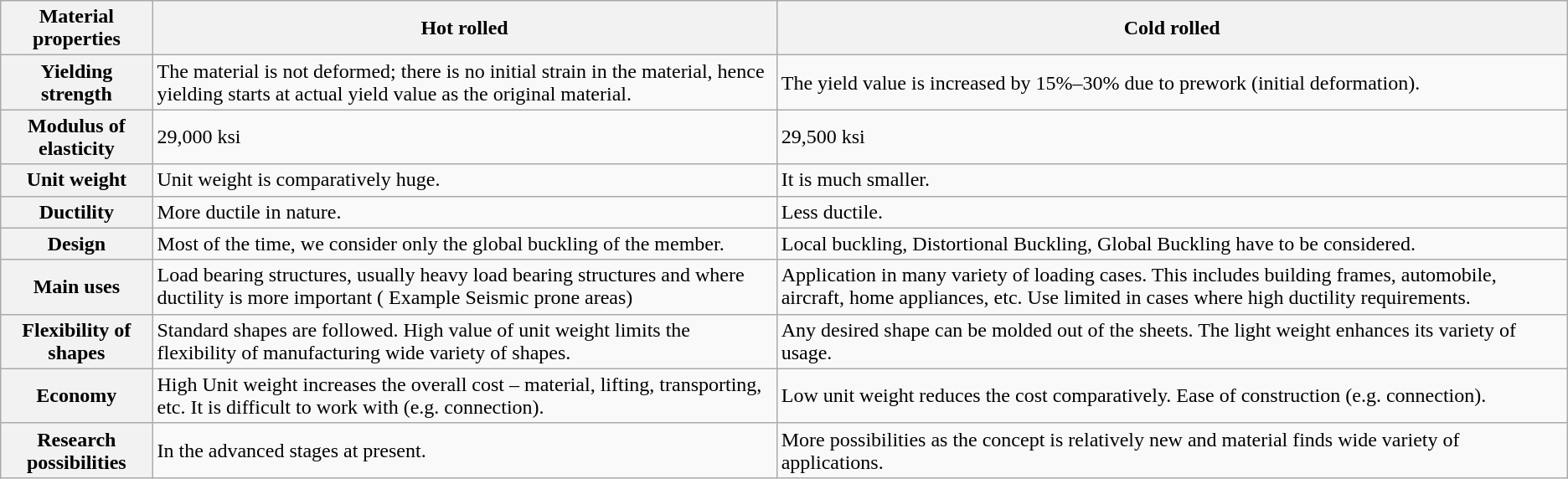<table class="wikitable">
<tr>
<th>Material properties</th>
<th>Hot rolled</th>
<th>Cold rolled</th>
</tr>
<tr>
<th>Yielding strength</th>
<td>The material is not deformed; there is no initial strain in the material, hence yielding starts at actual yield value as the original material.</td>
<td>The yield value is increased by 15%–30% due to prework (initial deformation).</td>
</tr>
<tr>
<th>Modulus of elasticity</th>
<td>29,000 ksi</td>
<td>29,500 ksi</td>
</tr>
<tr>
<th>Unit weight</th>
<td>Unit weight is comparatively huge.</td>
<td>It is much smaller.</td>
</tr>
<tr>
<th>Ductility</th>
<td>More ductile in nature.</td>
<td>Less ductile.</td>
</tr>
<tr>
<th>Design</th>
<td>Most of the time, we consider only the global buckling of the member.</td>
<td>Local buckling, Distortional Buckling, Global Buckling have to be considered.</td>
</tr>
<tr>
<th>Main uses</th>
<td>Load bearing structures, usually heavy load bearing structures and where ductility is more important ( Example Seismic prone areas)</td>
<td>Application in many variety of loading cases. This includes building frames, automobile, aircraft, home appliances, etc. Use limited in cases where high ductility requirements.</td>
</tr>
<tr>
<th>Flexibility of shapes</th>
<td>Standard shapes are followed. High value of unit weight limits the flexibility of manufacturing wide variety of shapes.</td>
<td>Any desired shape can be molded out of the sheets. The light weight enhances its variety of usage.</td>
</tr>
<tr>
<th>Economy</th>
<td>High Unit weight increases the overall cost – material, lifting, transporting, etc. It is difficult to work with (e.g. connection).</td>
<td>Low unit weight reduces the cost comparatively. Ease of construction (e.g. connection).</td>
</tr>
<tr>
<th>Research possibilities</th>
<td>In the advanced stages at present.</td>
<td>More possibilities as the concept is relatively new and material finds wide variety of applications.</td>
</tr>
</table>
